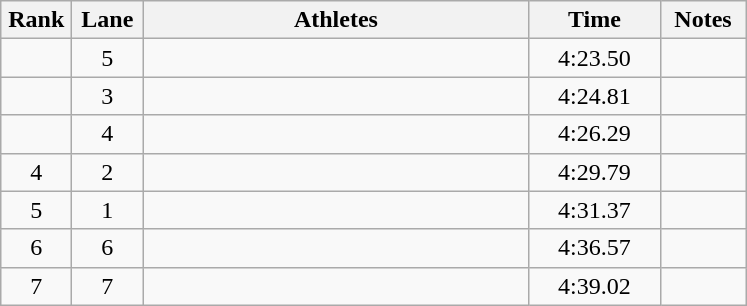<table class="wikitable sortable" style="text-align:center;">
<tr>
<th width=40>Rank</th>
<th width=40>Lane</th>
<th width=250>Athletes</th>
<th width=80>Time</th>
<th width=50>Notes</th>
</tr>
<tr>
<td></td>
<td>5</td>
<td align=left></td>
<td>4:23.50</td>
<td></td>
</tr>
<tr>
<td></td>
<td>3</td>
<td align=left></td>
<td>4:24.81</td>
<td></td>
</tr>
<tr>
<td></td>
<td>4</td>
<td align=left></td>
<td>4:26.29</td>
<td></td>
</tr>
<tr>
<td>4</td>
<td>2</td>
<td align=left></td>
<td>4:29.79</td>
<td></td>
</tr>
<tr>
<td>5</td>
<td>1</td>
<td align=left></td>
<td>4:31.37</td>
<td></td>
</tr>
<tr>
<td>6</td>
<td>6</td>
<td align=left></td>
<td>4:36.57</td>
<td></td>
</tr>
<tr>
<td>7</td>
<td>7</td>
<td align=left></td>
<td>4:39.02</td>
<td></td>
</tr>
</table>
